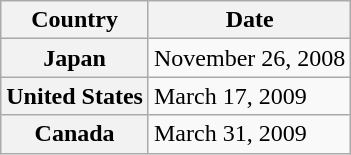<table class="wikitable plainrowheaders">
<tr>
<th scope="col">Country</th>
<th scope="col">Date</th>
</tr>
<tr>
<th scope="row">Japan</th>
<td>November 26, 2008</td>
</tr>
<tr>
<th scope="row">United States</th>
<td>March 17, 2009</td>
</tr>
<tr>
<th scope="row">Canada</th>
<td>March 31, 2009</td>
</tr>
</table>
